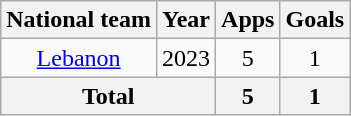<table class="wikitable" style="text-align:center">
<tr>
<th>National team</th>
<th>Year</th>
<th>Apps</th>
<th>Goals</th>
</tr>
<tr>
<td rowspan="1"><a href='#'>Lebanon</a></td>
<td>2023</td>
<td>5</td>
<td>1</td>
</tr>
<tr>
<th colspan="2">Total</th>
<th>5</th>
<th>1</th>
</tr>
</table>
